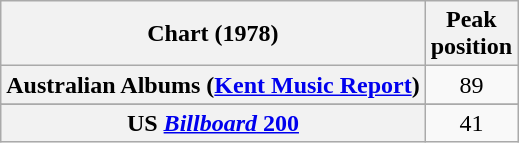<table class="wikitable sortable plainrowheaders">
<tr>
<th>Chart (1978)</th>
<th>Peak<br>position</th>
</tr>
<tr>
<th scope="row">Australian Albums (<a href='#'>Kent Music Report</a>)</th>
<td align="center">89</td>
</tr>
<tr>
</tr>
<tr>
</tr>
<tr>
</tr>
<tr>
<th scope="row">US <a href='#'><em>Billboard</em> 200</a></th>
<td align="center">41</td>
</tr>
</table>
